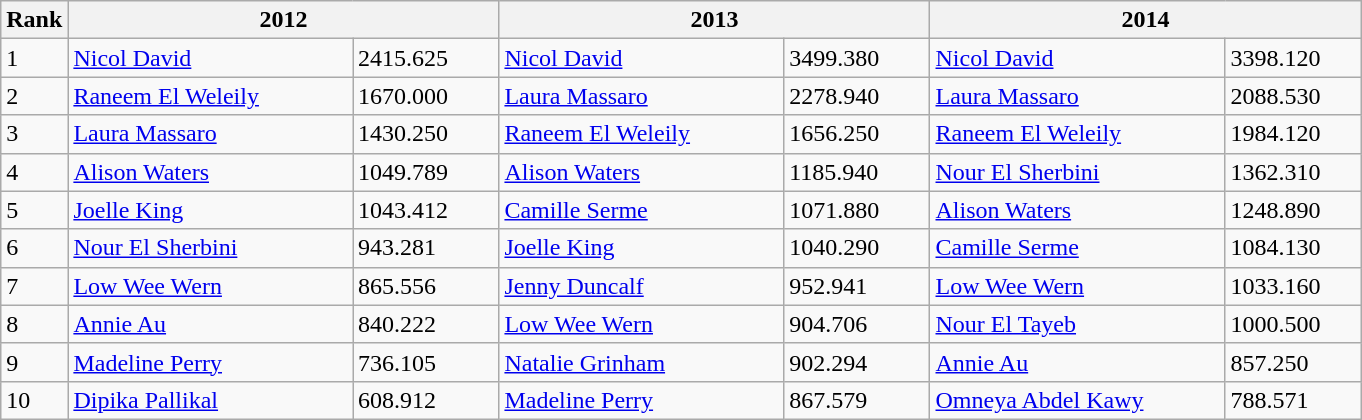<table class=wikitable>
<tr>
<th>Rank</th>
<th colspan=2 width="280">2012</th>
<th colspan=2 width="280">2013</th>
<th colspan=2 width="280">2014</th>
</tr>
<tr>
<td>1</td>
<td> <a href='#'>Nicol David</a></td>
<td>2415.625</td>
<td> <a href='#'>Nicol David</a></td>
<td>3499.380</td>
<td> <a href='#'>Nicol David</a></td>
<td>3398.120</td>
</tr>
<tr>
<td>2</td>
<td> <a href='#'>Raneem El Weleily</a></td>
<td>1670.000</td>
<td> <a href='#'>Laura Massaro</a></td>
<td>2278.940</td>
<td> <a href='#'>Laura Massaro</a></td>
<td>2088.530</td>
</tr>
<tr>
<td>3</td>
<td> <a href='#'>Laura Massaro</a></td>
<td>1430.250</td>
<td> <a href='#'>Raneem El Weleily</a></td>
<td>1656.250</td>
<td> <a href='#'>Raneem El Weleily</a></td>
<td>1984.120</td>
</tr>
<tr>
<td>4</td>
<td> <a href='#'>Alison Waters</a></td>
<td>1049.789</td>
<td> <a href='#'>Alison Waters</a></td>
<td>1185.940</td>
<td> <a href='#'>Nour El Sherbini</a></td>
<td>1362.310</td>
</tr>
<tr>
<td>5</td>
<td> <a href='#'>Joelle King</a></td>
<td>1043.412</td>
<td> <a href='#'>Camille Serme</a></td>
<td>1071.880</td>
<td> <a href='#'>Alison Waters</a></td>
<td>1248.890</td>
</tr>
<tr>
<td>6</td>
<td> <a href='#'>Nour El Sherbini</a></td>
<td>943.281</td>
<td> <a href='#'>Joelle King</a></td>
<td>1040.290</td>
<td> <a href='#'>Camille Serme</a></td>
<td>1084.130</td>
</tr>
<tr>
<td>7</td>
<td> <a href='#'>Low Wee Wern</a></td>
<td>865.556</td>
<td> <a href='#'>Jenny Duncalf</a></td>
<td>952.941</td>
<td> <a href='#'>Low Wee Wern</a></td>
<td>1033.160</td>
</tr>
<tr>
<td>8</td>
<td> <a href='#'>Annie Au</a></td>
<td>840.222</td>
<td> <a href='#'>Low Wee Wern</a></td>
<td>904.706</td>
<td> <a href='#'>Nour El Tayeb</a></td>
<td>1000.500</td>
</tr>
<tr>
<td>9</td>
<td> <a href='#'>Madeline Perry</a></td>
<td>736.105</td>
<td> <a href='#'>Natalie Grinham</a></td>
<td>902.294</td>
<td> <a href='#'>Annie Au</a></td>
<td>857.250</td>
</tr>
<tr>
<td>10</td>
<td> <a href='#'>Dipika Pallikal</a></td>
<td>608.912</td>
<td> <a href='#'>Madeline Perry</a></td>
<td>867.579</td>
<td> <a href='#'>Omneya Abdel Kawy</a></td>
<td>788.571</td>
</tr>
</table>
